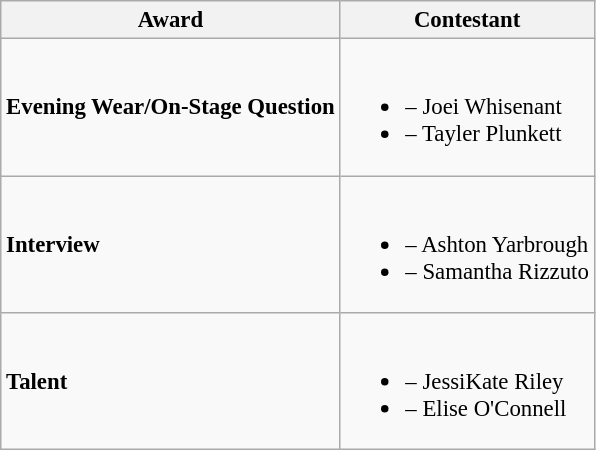<table class="wikitable sortable" style="font-size: 95%;">
<tr>
<th>Award</th>
<th>Contestant</th>
</tr>
<tr>
<td><strong>Evening Wear/On-Stage Question</strong></td>
<td><br><ul><li> – Joei Whisenant</li><li> – Tayler Plunkett</li></ul></td>
</tr>
<tr>
<td><strong>Interview</strong></td>
<td><br><ul><li> – Ashton Yarbrough</li><li> – Samantha Rizzuto</li></ul></td>
</tr>
<tr>
<td><strong>Talent</strong></td>
<td><br><ul><li> – JessiKate Riley</li><li> – Elise O'Connell</li></ul></td>
</tr>
</table>
